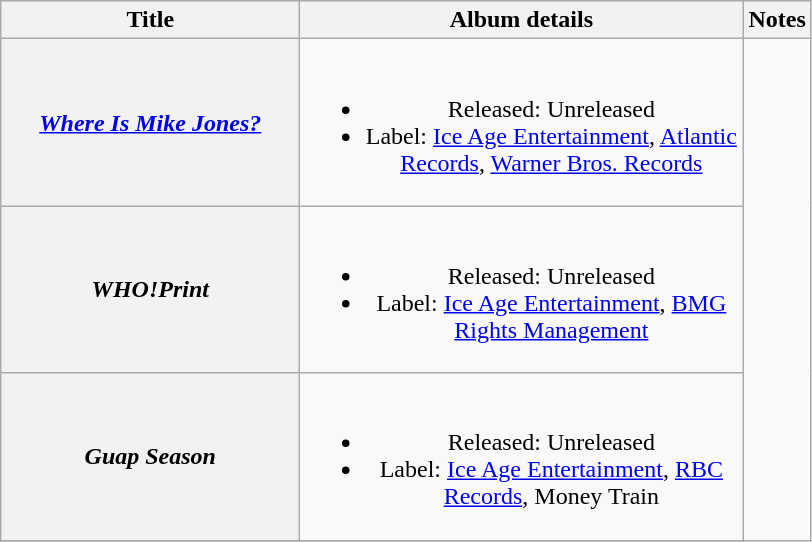<table class="wikitable plainrowheaders" style="text-align:center;">
<tr>
<th scope="col" style="width:12em;">Title</th>
<th scope="col" style="width:18em;">Album details</th>
<th scope="col">Notes</th>
</tr>
<tr>
<th scope="row"><em><a href='#'>Where Is Mike Jones?</a></em></th>
<td><br><ul><li>Released: Unreleased</li><li>Label: <a href='#'>Ice Age Entertainment</a>, <a href='#'>Atlantic Records</a>, <a href='#'>Warner Bros. Records</a></li></ul></td>
</tr>
<tr>
<th scope="row"><em>WHO!Print</em></th>
<td><br><ul><li>Released: Unreleased</li><li>Label: <a href='#'>Ice Age Entertainment</a>, <a href='#'>BMG Rights Management</a></li></ul></td>
</tr>
<tr>
<th scope="row"><em>Guap Season</em></th>
<td><br><ul><li>Released: Unreleased</li><li>Label: <a href='#'>Ice Age Entertainment</a>, <a href='#'>RBC Records</a>, Money Train</li></ul></td>
</tr>
<tr>
</tr>
</table>
